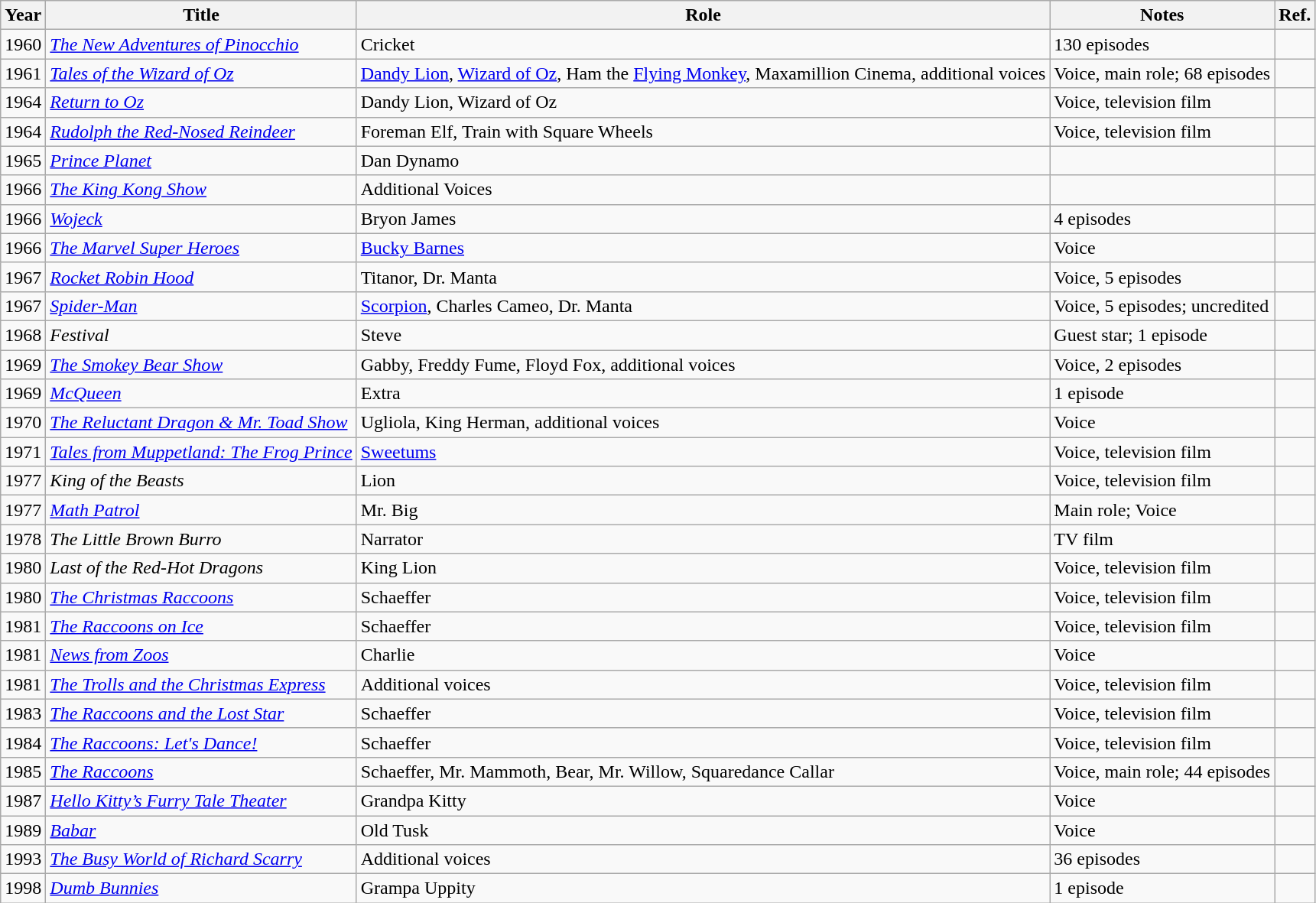<table class="wikitable sortable">
<tr>
<th>Year</th>
<th>Title</th>
<th>Role</th>
<th class="unsortable">Notes</th>
<th class="unsortable">Ref.</th>
</tr>
<tr>
<td>1960</td>
<td data-sort-value="New Adventures of Pinocchio, The"><em><a href='#'>The New Adventures of Pinocchio</a></em></td>
<td>Cricket</td>
<td>130 episodes</td>
<td></td>
</tr>
<tr>
<td>1961</td>
<td><em><a href='#'>Tales of the Wizard of Oz</a></em></td>
<td><a href='#'>Dandy Lion</a>, <a href='#'>Wizard of Oz</a>, Ham the <a href='#'>Flying Monkey</a>, Maxamillion Cinema, additional voices</td>
<td>Voice, main role; 68 episodes</td>
<td></td>
</tr>
<tr>
<td>1964</td>
<td><em><a href='#'>Return to Oz</a></em></td>
<td>Dandy Lion, Wizard of Oz</td>
<td>Voice, television film</td>
<td></td>
</tr>
<tr>
<td>1964</td>
<td><em><a href='#'>Rudolph the Red-Nosed Reindeer</a></em></td>
<td>Foreman Elf, Train with Square Wheels</td>
<td>Voice, television film</td>
<td></td>
</tr>
<tr>
<td>1965</td>
<td><em><a href='#'>Prince Planet</a></em></td>
<td>Dan Dynamo</td>
<td></td>
<td></td>
</tr>
<tr>
<td>1966</td>
<td data-sort-value="King Kong Show, The"><em><a href='#'>The King Kong Show</a></em></td>
<td>Additional Voices</td>
<td></td>
<td></td>
</tr>
<tr>
<td>1966</td>
<td><em><a href='#'>Wojeck</a></em></td>
<td>Bryon James</td>
<td>4 episodes</td>
<td></td>
</tr>
<tr>
<td>1966</td>
<td data-sort-value="Marvel Super Heroes, The"><em><a href='#'>The Marvel Super Heroes</a></em></td>
<td><a href='#'>Bucky Barnes</a></td>
<td>Voice</td>
<td></td>
</tr>
<tr>
<td>1967</td>
<td><em><a href='#'>Rocket Robin Hood</a></em></td>
<td>Titanor, Dr. Manta</td>
<td>Voice, 5 episodes</td>
<td></td>
</tr>
<tr>
<td>1967</td>
<td><em><a href='#'>Spider-Man</a></em></td>
<td><a href='#'>Scorpion</a>, Charles Cameo, Dr. Manta</td>
<td>Voice, 5 episodes; uncredited</td>
<td></td>
</tr>
<tr>
<td>1968</td>
<td><em>Festival</em></td>
<td>Steve</td>
<td>Guest star; 1 episode</td>
<td></td>
</tr>
<tr>
<td>1969</td>
<td data-sort-value="Smokey Bear Show, The"><em><a href='#'>The Smokey Bear Show</a></em></td>
<td>Gabby, Freddy Fume, Floyd Fox, additional voices</td>
<td>Voice, 2 episodes</td>
<td></td>
</tr>
<tr>
<td>1969</td>
<td><em><a href='#'>McQueen</a></em></td>
<td>Extra</td>
<td>1 episode</td>
<td></td>
</tr>
<tr>
<td>1970</td>
<td data-sort-value="Reluctant Dragon & Mr. Toad Show, The"><em><a href='#'>The Reluctant Dragon & Mr. Toad Show</a></em></td>
<td>Ugliola, King Herman, additional voices</td>
<td>Voice</td>
<td></td>
</tr>
<tr>
<td>1971</td>
<td><a href='#'><em>Tales from Muppetland: The Frog Prince</em></a></td>
<td><a href='#'>Sweetums</a></td>
<td>Voice, television film</td>
<td></td>
</tr>
<tr>
<td>1977</td>
<td><em>King of the Beasts</em></td>
<td>Lion</td>
<td>Voice, television film</td>
<td></td>
</tr>
<tr>
<td>1977</td>
<td><em><a href='#'>Math Patrol</a></em></td>
<td>Mr. Big</td>
<td>Main role; Voice</td>
<td></td>
</tr>
<tr>
<td>1978</td>
<td data-sort-value="Little Brown Burro, The"><em>The Little Brown Burro</em></td>
<td>Narrator</td>
<td>TV film</td>
<td></td>
</tr>
<tr>
<td>1980</td>
<td><em>Last of the Red-Hot Dragons</em></td>
<td>King Lion</td>
<td>Voice, television film</td>
<td></td>
</tr>
<tr>
<td>1980</td>
<td data-sort-value="Christmas Raccoons, The"><em><a href='#'>The Christmas Raccoons</a></em></td>
<td>Schaeffer</td>
<td>Voice, television film</td>
<td></td>
</tr>
<tr>
<td>1981</td>
<td data-sort-value="Raccoons on Ice, The"><em><a href='#'>The Raccoons on Ice</a></em></td>
<td>Schaeffer</td>
<td>Voice, television film</td>
<td></td>
</tr>
<tr>
<td>1981</td>
<td><em><a href='#'>News from Zoos</a></em></td>
<td>Charlie</td>
<td>Voice</td>
<td></td>
</tr>
<tr>
<td>1981</td>
<td data-sort-value="Trolls and the Christmas Express, The"><em><a href='#'>The Trolls and the Christmas Express</a></em></td>
<td>Additional voices</td>
<td>Voice, television film</td>
<td></td>
</tr>
<tr>
<td>1983</td>
<td data-sort-value="Raccoons and the Lost Star, The"><em><a href='#'>The Raccoons and the Lost Star</a></em></td>
<td>Schaeffer</td>
<td>Voice, television film</td>
<td></td>
</tr>
<tr>
<td>1984</td>
<td data-sort-value="Raccoons: Let's Dance!, The"><em><a href='#'>The Raccoons: Let's Dance!</a></em></td>
<td>Schaeffer</td>
<td>Voice, television film</td>
<td></td>
</tr>
<tr>
<td>1985</td>
<td data-sort-value="Raccoons, The"><em><a href='#'>The Raccoons</a></em></td>
<td>Schaeffer, Mr. Mammoth, Bear, Mr. Willow, Squaredance Callar</td>
<td>Voice, main role; 44 episodes</td>
<td></td>
</tr>
<tr>
<td>1987</td>
<td><em><a href='#'>Hello Kitty’s Furry Tale Theater</a></em></td>
<td>Grandpa Kitty</td>
<td>Voice</td>
<td></td>
</tr>
<tr>
<td>1989</td>
<td><em><a href='#'>Babar</a></em></td>
<td>Old Tusk</td>
<td>Voice</td>
<td></td>
</tr>
<tr>
<td>1993</td>
<td data-sort-value="Busy World of Richard Scarry, The"><em><a href='#'>The Busy World of Richard Scarry</a></em></td>
<td>Additional voices</td>
<td>36 episodes</td>
<td></td>
</tr>
<tr>
<td>1998</td>
<td><em><a href='#'>Dumb Bunnies</a></em></td>
<td>Grampa Uppity</td>
<td>1 episode</td>
<td></td>
</tr>
</table>
